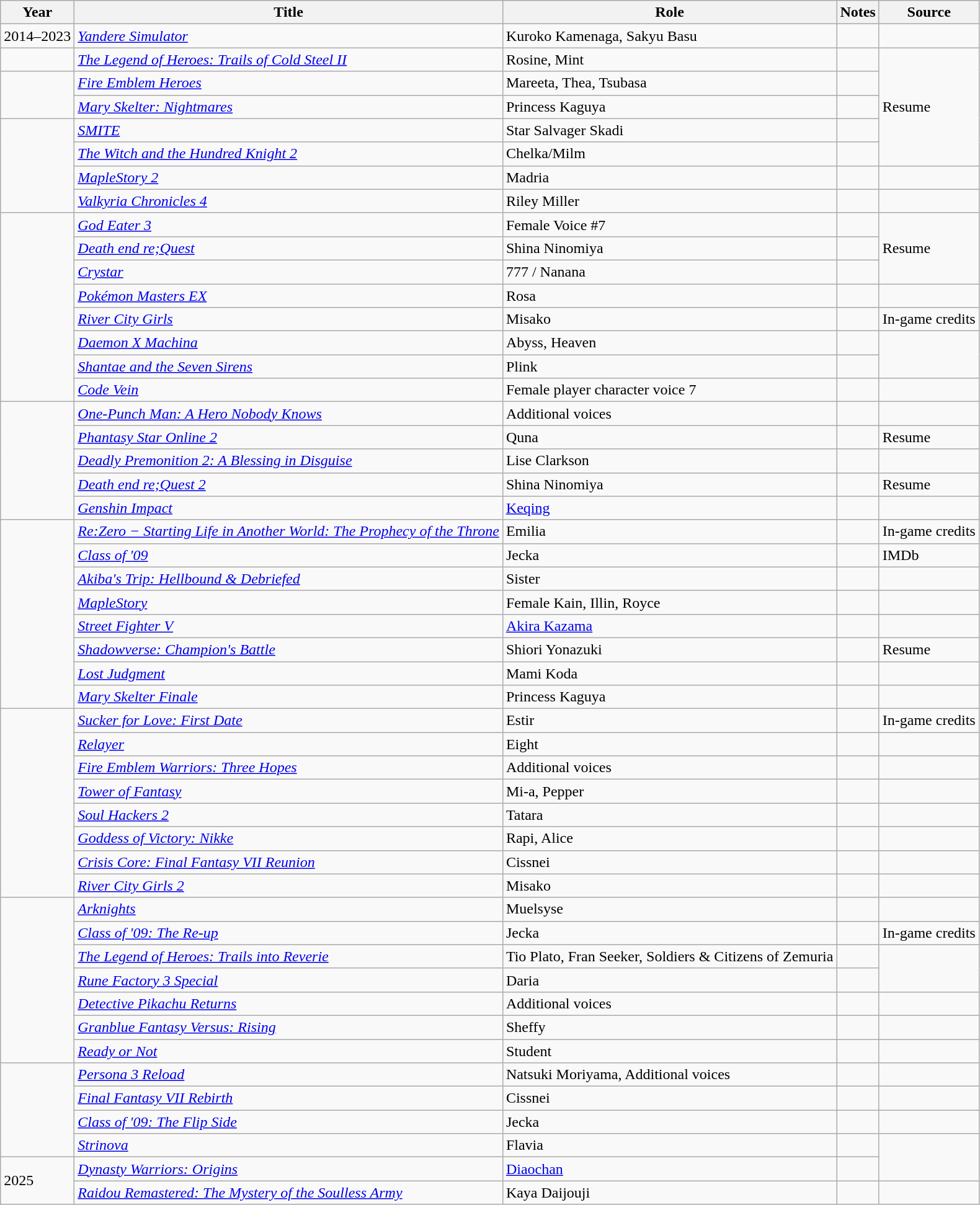<table class="wikitable sortable">
<tr>
<th>Year</th>
<th>Title</th>
<th>Role</th>
<th>Notes</th>
<th>Source</th>
</tr>
<tr>
<td>2014–2023</td>
<td><em><a href='#'>Yandere Simulator</a></em></td>
<td>Kuroko Kamenaga, Sakyu Basu</td>
<td></td>
<td></td>
</tr>
<tr>
<td></td>
<td><em><a href='#'>The Legend of Heroes: Trails of Cold Steel II</a></em></td>
<td>Rosine, Mint</td>
<td></td>
<td rowspan="5">Resume</td>
</tr>
<tr>
<td rowspan="2"></td>
<td><em><a href='#'>Fire Emblem Heroes</a></em></td>
<td>Mareeta, Thea, Tsubasa</td>
<td></td>
</tr>
<tr>
<td><em><a href='#'>Mary Skelter: Nightmares</a></em></td>
<td>Princess Kaguya</td>
<td></td>
</tr>
<tr>
<td rowspan="4"></td>
<td><em><a href='#'>SMITE</a></em></td>
<td>Star Salvager Skadi</td>
<td></td>
</tr>
<tr>
<td><em><a href='#'>The Witch and the Hundred Knight 2</a></em></td>
<td>Chelka/Milm</td>
<td></td>
</tr>
<tr>
<td><em><a href='#'>MapleStory 2</a></em></td>
<td>Madria</td>
<td></td>
<td></td>
</tr>
<tr>
<td><em><a href='#'>Valkyria Chronicles 4</a></em></td>
<td>Riley Miller</td>
<td></td>
<td></td>
</tr>
<tr>
<td rowspan="8"></td>
<td><em><a href='#'>God Eater 3</a></em></td>
<td>Female Voice #7</td>
<td></td>
<td rowspan="3">Resume</td>
</tr>
<tr>
<td><em><a href='#'>Death end re;Quest</a></em></td>
<td>Shina Ninomiya</td>
<td></td>
</tr>
<tr>
<td><em><a href='#'>Crystar</a></em></td>
<td>777 / Nanana</td>
<td></td>
</tr>
<tr>
<td><em><a href='#'>Pokémon Masters EX</a></em></td>
<td>Rosa</td>
<td></td>
<td></td>
</tr>
<tr>
<td><em><a href='#'>River City Girls</a></em></td>
<td>Misako</td>
<td></td>
<td>In-game credits</td>
</tr>
<tr>
<td><em><a href='#'>Daemon X Machina</a></em></td>
<td>Abyss, Heaven</td>
<td></td>
<td rowspan="2"></td>
</tr>
<tr>
<td><em><a href='#'>Shantae and the Seven Sirens</a></em></td>
<td>Plink</td>
<td></td>
</tr>
<tr>
<td><em><a href='#'>Code Vein</a></em></td>
<td>Female player character voice 7</td>
<td></td>
<td></td>
</tr>
<tr>
<td rowspan="5"></td>
<td><em><a href='#'>One-Punch Man: A Hero Nobody Knows</a></em></td>
<td>Additional voices</td>
<td></td>
<td></td>
</tr>
<tr>
<td><em><a href='#'>Phantasy Star Online 2</a></em></td>
<td>Quna</td>
<td></td>
<td>Resume</td>
</tr>
<tr>
<td><em><a href='#'>Deadly Premonition 2: A Blessing in Disguise</a></em></td>
<td>Lise Clarkson</td>
<td></td>
<td></td>
</tr>
<tr>
<td><em><a href='#'>Death end re;Quest 2</a></em></td>
<td>Shina Ninomiya</td>
<td></td>
<td>Resume</td>
</tr>
<tr>
<td><em><a href='#'>Genshin Impact</a></em></td>
<td><a href='#'>Keqing</a></td>
<td></td>
<td></td>
</tr>
<tr>
<td rowspan="8"></td>
<td><em><a href='#'>Re:Zero − Starting Life in Another World: The Prophecy of the Throne</a></em></td>
<td>Emilia</td>
<td></td>
<td>In-game credits</td>
</tr>
<tr>
<td><em><a href='#'>Class of '09</a></em></td>
<td>Jecka</td>
<td></td>
<td>IMDb</td>
</tr>
<tr>
<td><em><a href='#'>Akiba's Trip: Hellbound & Debriefed</a></em></td>
<td>Sister</td>
<td></td>
<td></td>
</tr>
<tr>
<td><em><a href='#'>MapleStory</a></em></td>
<td>Female Kain, Illin, Royce</td>
<td></td>
<td></td>
</tr>
<tr>
<td><em><a href='#'>Street Fighter V</a></em></td>
<td><a href='#'>Akira Kazama</a></td>
<td></td>
<td></td>
</tr>
<tr>
<td><em><a href='#'>Shadowverse: Champion's Battle</a></em></td>
<td>Shiori Yonazuki</td>
<td></td>
<td>Resume</td>
</tr>
<tr>
<td><em><a href='#'>Lost Judgment</a></em></td>
<td>Mami Koda</td>
<td></td>
<td></td>
</tr>
<tr>
<td><em><a href='#'>Mary Skelter Finale</a></em></td>
<td>Princess Kaguya</td>
<td></td>
<td></td>
</tr>
<tr>
<td rowspan="8"></td>
<td><em><a href='#'>Sucker for Love: First Date</a></em></td>
<td>Estir</td>
<td></td>
<td>In-game credits</td>
</tr>
<tr>
<td><em><a href='#'>Relayer</a></em></td>
<td>Eight</td>
<td></td>
<td></td>
</tr>
<tr>
<td><em><a href='#'>Fire Emblem Warriors: Three Hopes</a></em></td>
<td>Additional voices</td>
<td></td>
<td></td>
</tr>
<tr>
<td><em><a href='#'>Tower of Fantasy</a></em></td>
<td>Mi-a, Pepper</td>
<td></td>
<td></td>
</tr>
<tr>
<td><em><a href='#'>Soul Hackers 2</a></em></td>
<td>Tatara</td>
<td></td>
<td></td>
</tr>
<tr>
<td><em><a href='#'>Goddess of Victory: Nikke</a></em></td>
<td>Rapi, Alice</td>
<td></td>
<td></td>
</tr>
<tr>
<td><em><a href='#'>Crisis Core: Final Fantasy VII Reunion</a></em></td>
<td>Cissnei</td>
<td></td>
<td></td>
</tr>
<tr>
<td><em><a href='#'>River City Girls 2</a></em></td>
<td>Misako</td>
<td></td>
<td></td>
</tr>
<tr>
<td rowspan="7"></td>
<td><em><a href='#'>Arknights</a></em></td>
<td>Muelsyse</td>
<td></td>
<td></td>
</tr>
<tr>
<td><em><a href='#'>Class of '09: The Re-up</a></em></td>
<td>Jecka</td>
<td></td>
<td>In-game credits</td>
</tr>
<tr>
<td><em><a href='#'>The Legend of Heroes: Trails into Reverie</a></em></td>
<td>Tio Plato, Fran Seeker, Soldiers & Citizens of Zemuria</td>
<td></td>
<td rowspan="2"></td>
</tr>
<tr>
<td><em><a href='#'>Rune Factory 3 Special</a></em></td>
<td>Daria</td>
<td></td>
</tr>
<tr>
<td><em><a href='#'>Detective Pikachu Returns</a></em></td>
<td>Additional voices</td>
<td></td>
<td></td>
</tr>
<tr>
<td><em><a href='#'>Granblue Fantasy Versus: Rising</a></em></td>
<td>Sheffy</td>
<td></td>
<td></td>
</tr>
<tr>
<td><em><a href='#'>Ready or Not</a></em></td>
<td>Student</td>
<td></td>
<td></td>
</tr>
<tr>
<td rowspan="4"></td>
<td><em><a href='#'>Persona 3 Reload</a></em></td>
<td>Natsuki Moriyama, Additional voices</td>
<td></td>
<td></td>
</tr>
<tr>
<td><em><a href='#'>Final Fantasy VII Rebirth</a></em></td>
<td>Cissnei</td>
<td></td>
<td></td>
</tr>
<tr>
<td><em><a href='#'>Class of '09: The Flip Side</a></em></td>
<td>Jecka</td>
<td></td>
<td></td>
</tr>
<tr>
<td><em><a href='#'>Strinova</a></em></td>
<td>Flavia</td>
<td></td>
<td rowspan="2"></td>
</tr>
<tr>
<td rowspan="2">2025</td>
<td><em><a href='#'>Dynasty Warriors: Origins</a></em></td>
<td><a href='#'>Diaochan</a></td>
<td></td>
</tr>
<tr>
<td><em><a href='#'>Raidou Remastered: The Mystery of the Soulless Army</a></em></td>
<td>Kaya Daijouji</td>
<td></td>
<td></td>
</tr>
</table>
